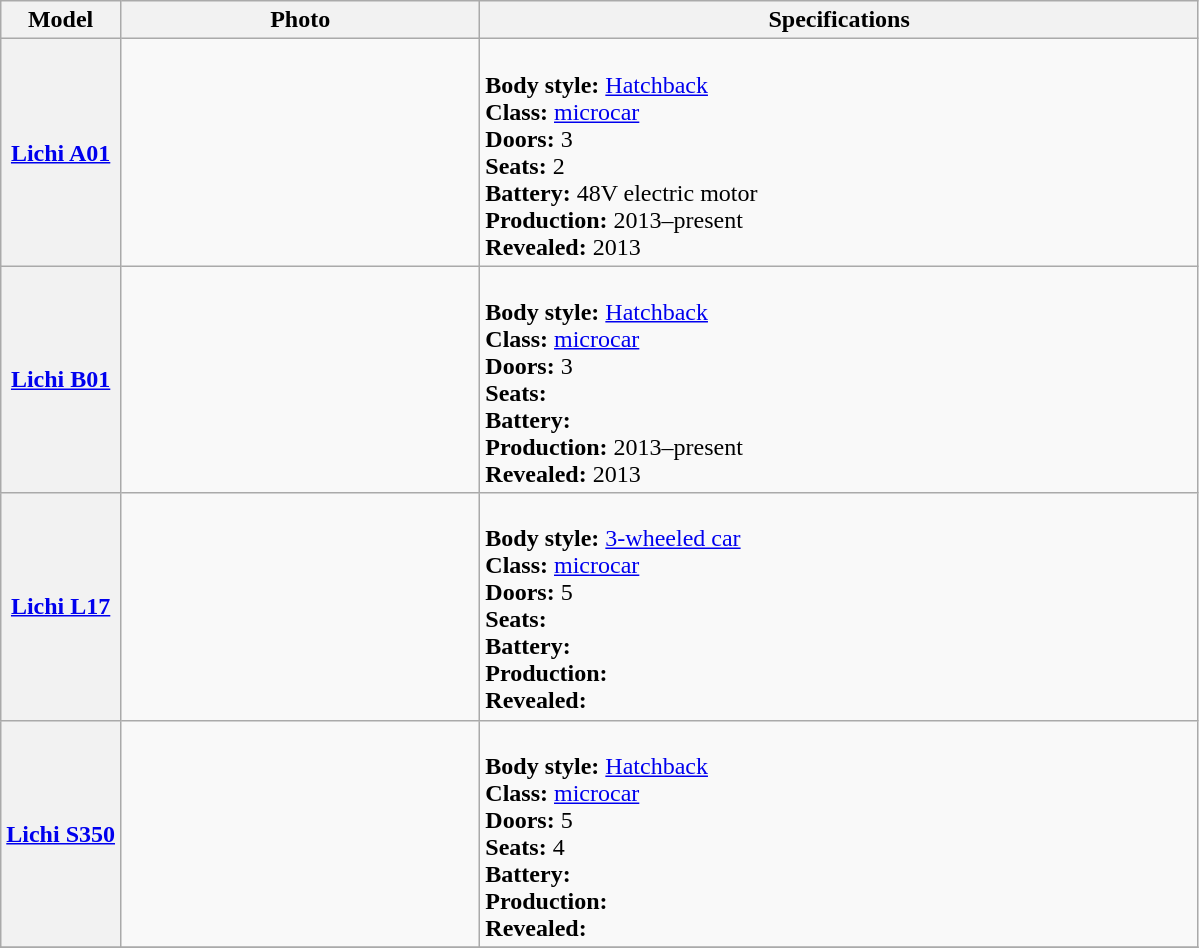<table class="wikitable">
<tr>
<th width=10%>Model</th>
<th width=30%>Photo</th>
<th width=100%>Specifications</th>
</tr>
<tr>
<th><a href='#'>Lichi A01</a></th>
<td></td>
<td><br><strong>Body style:</strong> <a href='#'>Hatchback</a><br><strong>Class:</strong> <a href='#'>microcar</a><br><strong>Doors:</strong> 3<br><strong>Seats:</strong> 2<br><strong>Battery:</strong> 48V electric motor<br><strong>Production:</strong> 2013–present<br><strong>Revealed:</strong> 2013</td>
</tr>
<tr>
<th><a href='#'>Lichi B01</a></th>
<td></td>
<td><br><strong>Body style:</strong> <a href='#'>Hatchback</a><br><strong>Class:</strong> <a href='#'>microcar</a><br><strong>Doors:</strong> 3<br><strong>Seats:</strong><br><strong>Battery:</strong><br><strong>Production:</strong> 2013–present<br><strong>Revealed:</strong> 2013</td>
</tr>
<tr>
<th><a href='#'>Lichi L17</a></th>
<td></td>
<td><br><strong>Body style:</strong> <a href='#'>3-wheeled car</a><br><strong>Class:</strong> <a href='#'>microcar</a><br><strong>Doors:</strong> 5<br><strong>Seats:</strong><br><strong>Battery:</strong><br><strong>Production:</strong><br><strong>Revealed:</strong></td>
</tr>
<tr>
<th><a href='#'>Lichi S350</a></th>
<td></td>
<td><br><strong>Body style:</strong> <a href='#'>Hatchback</a><br><strong>Class:</strong> <a href='#'>microcar</a><br><strong>Doors:</strong> 5<br><strong>Seats:</strong> 4<br><strong>Battery:</strong><br><strong>Production:</strong><br><strong>Revealed:</strong></td>
</tr>
<tr>
</tr>
</table>
